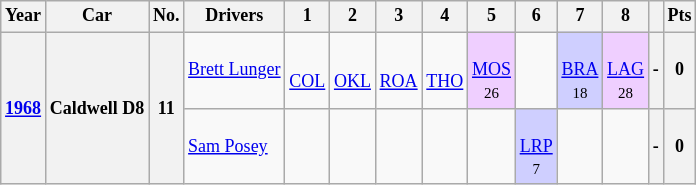<table class="wikitable collapsible" style="text-align:center; font-size:75%">
<tr>
<th>Year</th>
<th>Car</th>
<th>No.</th>
<th>Drivers</th>
<th>1</th>
<th>2</th>
<th>3</th>
<th>4</th>
<th>5</th>
<th>6</th>
<th>7</th>
<th>8</th>
<th></th>
<th>Pts</th>
</tr>
<tr>
<th rowspan=2><a href='#'>1968</a></th>
<th rowspan=2>Caldwell D8</th>
<th rowspan=2>11</th>
<td align="left"> <a href='#'>Brett Lunger</a></td>
<td> <br> <a href='#'>COL</a></td>
<td> <br> <a href='#'>OKL</a></td>
<td> <br> <a href='#'>ROA</a></td>
<td> <br> <a href='#'>THO</a></td>
<td style="background-color:#efcfff"> <br> <a href='#'>MOS</a><br> <small>26</small></td>
<td></td>
<td style="background-color:#cfcfff"> <br> <a href='#'>BRA</a><br> <small>18</small></td>
<td style="background-color:#efcfff"> <br> <a href='#'>LAG</a> <br> <small>28</small></td>
<th>-</th>
<th>0</th>
</tr>
<tr>
<td align="left"> <a href='#'>Sam Posey</a></td>
<td></td>
<td></td>
<td></td>
<td></td>
<td></td>
<td style="background-color:#cfcfff"> <br> <a href='#'>LRP</a> <br> <small>7</small></td>
<td></td>
<td></td>
<th>-</th>
<th>0</th>
</tr>
</table>
